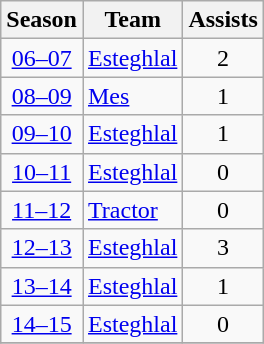<table class="wikitable" style="text-align: center;">
<tr>
<th>Season</th>
<th>Team</th>
<th>Assists</th>
</tr>
<tr>
<td><a href='#'>06–07</a></td>
<td align="left"><a href='#'>Esteghlal</a></td>
<td>2</td>
</tr>
<tr>
<td><a href='#'>08–09</a></td>
<td align="left"><a href='#'>Mes</a></td>
<td>1</td>
</tr>
<tr>
<td><a href='#'>09–10</a></td>
<td align="left"><a href='#'>Esteghlal</a></td>
<td>1</td>
</tr>
<tr>
<td><a href='#'>10–11</a></td>
<td align="left"><a href='#'>Esteghlal</a></td>
<td>0</td>
</tr>
<tr>
<td><a href='#'>11–12</a></td>
<td align="left"><a href='#'>Tractor</a></td>
<td>0</td>
</tr>
<tr>
<td><a href='#'>12–13</a></td>
<td align="left"><a href='#'>Esteghlal</a></td>
<td>3</td>
</tr>
<tr>
<td><a href='#'>13–14</a></td>
<td align="left"><a href='#'>Esteghlal</a></td>
<td>1</td>
</tr>
<tr>
<td><a href='#'>14–15</a></td>
<td align="left"><a href='#'>Esteghlal</a></td>
<td>0</td>
</tr>
<tr>
</tr>
</table>
